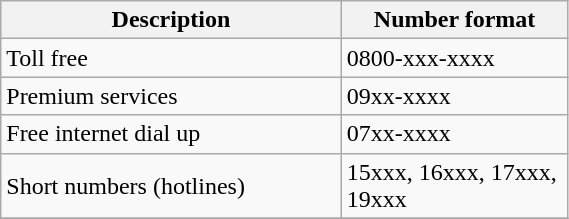<table class="wikitable" border=1 width="30%">
<tr>
<th width="60%">Description</th>
<th width="40%">Number format</th>
</tr>
<tr>
<td>Toll free</td>
<td>0800-xxx-xxxx</td>
</tr>
<tr>
<td>Premium services</td>
<td>09xx-xxxx</td>
</tr>
<tr>
<td>Free internet dial up</td>
<td>07xx-xxxx</td>
</tr>
<tr>
<td>Short numbers (hotlines)</td>
<td>15xxx, 16xxx, 17xxx, 19xxx</td>
</tr>
<tr>
</tr>
</table>
